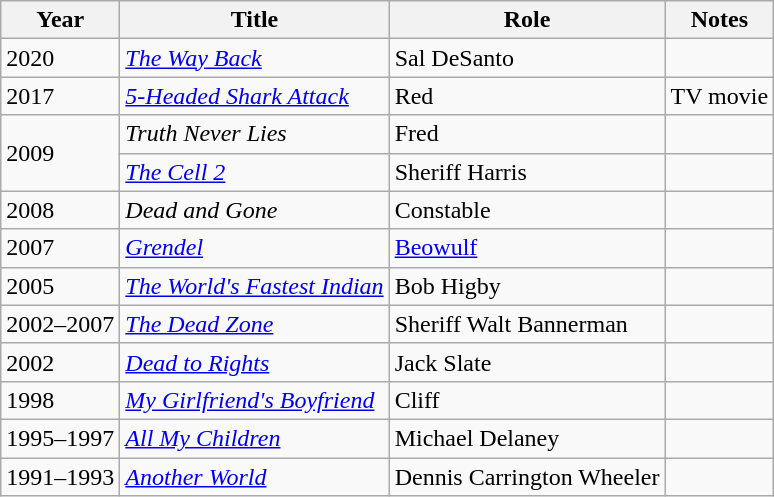<table class="wikitable sortable">
<tr>
<th>Year</th>
<th>Title</th>
<th>Role</th>
<th class = "unsortable">Notes</th>
</tr>
<tr>
<td>2020</td>
<td><em><a href='#'>The Way Back</a></em></td>
<td>Sal DeSanto</td>
<td></td>
</tr>
<tr>
<td>2017</td>
<td><em><a href='#'>5-Headed Shark Attack</a></em></td>
<td>Red</td>
<td>TV movie</td>
</tr>
<tr>
<td rowspan=2>2009</td>
<td><em>Truth Never Lies</em></td>
<td>Fred</td>
<td></td>
</tr>
<tr>
<td><em><a href='#'>The Cell 2</a></em></td>
<td>Sheriff Harris</td>
<td></td>
</tr>
<tr>
<td>2008</td>
<td><em>Dead and Gone</em></td>
<td>Constable</td>
<td></td>
</tr>
<tr>
<td>2007</td>
<td><em><a href='#'>Grendel</a></em></td>
<td><a href='#'>Beowulf</a></td>
<td></td>
</tr>
<tr>
<td>2005</td>
<td><em><a href='#'>The World's Fastest Indian</a></em></td>
<td>Bob Higby</td>
<td></td>
</tr>
<tr>
<td>2002–2007</td>
<td><em><a href='#'>The Dead Zone</a></em></td>
<td>Sheriff Walt Bannerman</td>
<td></td>
</tr>
<tr>
<td>2002</td>
<td><em><a href='#'>Dead to Rights</a></em></td>
<td>Jack Slate</td>
<td></td>
</tr>
<tr>
<td>1998</td>
<td><em><a href='#'>My Girlfriend's Boyfriend</a></em></td>
<td>Cliff</td>
<td></td>
</tr>
<tr>
<td>1995–1997</td>
<td><em><a href='#'>All My Children</a></em></td>
<td>Michael Delaney</td>
<td></td>
</tr>
<tr>
<td>1991–1993</td>
<td><em><a href='#'>Another World</a></em></td>
<td>Dennis Carrington Wheeler</td>
<td></td>
</tr>
</table>
